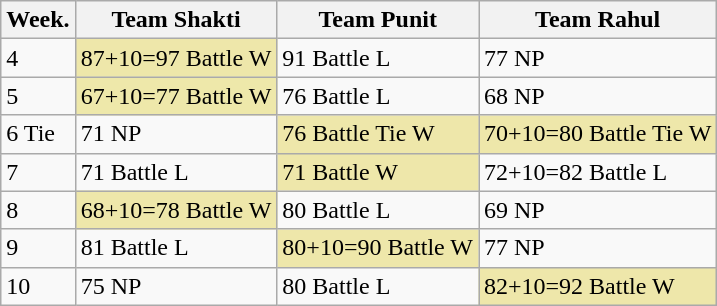<table class="wikitable">
<tr>
<th>Week.</th>
<th>Team Shakti</th>
<th>Team Punit</th>
<th>Team Rahul</th>
</tr>
<tr>
<td>4</td>
<td style="background:#EEE7AA">87+10=97 Battle W</td>
<td>91 Battle L</td>
<td>77 NP</td>
</tr>
<tr>
<td>5</td>
<td style="background:#EEE8AA">67+10=77 Battle W</td>
<td>76 Battle L</td>
<td>68 NP</td>
</tr>
<tr>
<td>6 Tie</td>
<td>71 NP</td>
<td style="background:#EEE7AA">76 Battle Tie W</td>
<td style="background:#EEE7AA">70+10=80 Battle Tie W</td>
</tr>
<tr>
<td>7</td>
<td>71 Battle L</td>
<td style="background:#EEE7AA">71 Battle W</td>
<td>72+10=82 Battle L</td>
</tr>
<tr>
<td>8</td>
<td style="background:#EEE7AA">68+10=78 Battle W</td>
<td>80 Battle L</td>
<td>69 NP</td>
</tr>
<tr>
<td>9</td>
<td>81 Battle L</td>
<td style="background:#EEE7AA">80+10=90 Battle W</td>
<td>77 NP</td>
</tr>
<tr>
<td>10</td>
<td>75 NP</td>
<td>80 Battle L</td>
<td style="background:#EEE7AA">82+10=92 Battle W</td>
</tr>
</table>
